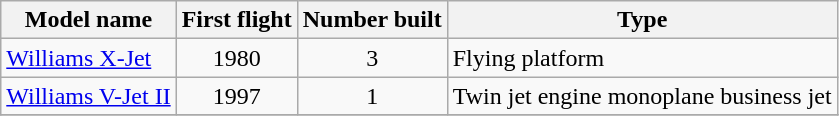<table class="wikitable sortable">
<tr>
<th>Model name</th>
<th>First flight</th>
<th>Number built</th>
<th>Type</th>
</tr>
<tr>
<td align=left><a href='#'>Williams X-Jet</a></td>
<td align=center>1980</td>
<td align=center>3</td>
<td align=left>Flying platform</td>
</tr>
<tr>
<td align=left><a href='#'>Williams V-Jet II</a></td>
<td align=center>1997</td>
<td align=center>1</td>
<td align=left>Twin jet engine monoplane business jet</td>
</tr>
<tr>
</tr>
</table>
